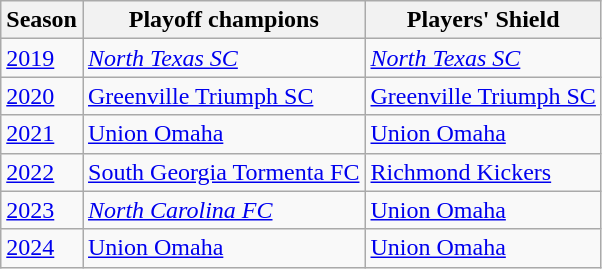<table class="wikitable">
<tr>
<th>Season</th>
<th>Playoff champions</th>
<th>Players' Shield</th>
</tr>
<tr>
<td><a href='#'>2019</a></td>
<td><em><a href='#'>North Texas SC</a></em></td>
<td><em><a href='#'>North Texas SC</a></em></td>
</tr>
<tr>
<td><a href='#'>2020</a></td>
<td><a href='#'>Greenville Triumph SC</a></td>
<td><a href='#'>Greenville Triumph SC</a></td>
</tr>
<tr>
<td><a href='#'>2021</a></td>
<td><a href='#'>Union Omaha</a></td>
<td><a href='#'>Union Omaha</a></td>
</tr>
<tr>
<td><a href='#'>2022</a></td>
<td><a href='#'>South Georgia Tormenta FC</a></td>
<td><a href='#'>Richmond Kickers</a></td>
</tr>
<tr>
<td><a href='#'>2023</a></td>
<td><em><a href='#'>North Carolina FC</a></em></td>
<td><a href='#'>Union Omaha</a></td>
</tr>
<tr>
<td><a href='#'>2024</a></td>
<td><a href='#'>Union Omaha</a></td>
<td><a href='#'>Union Omaha</a></td>
</tr>
</table>
